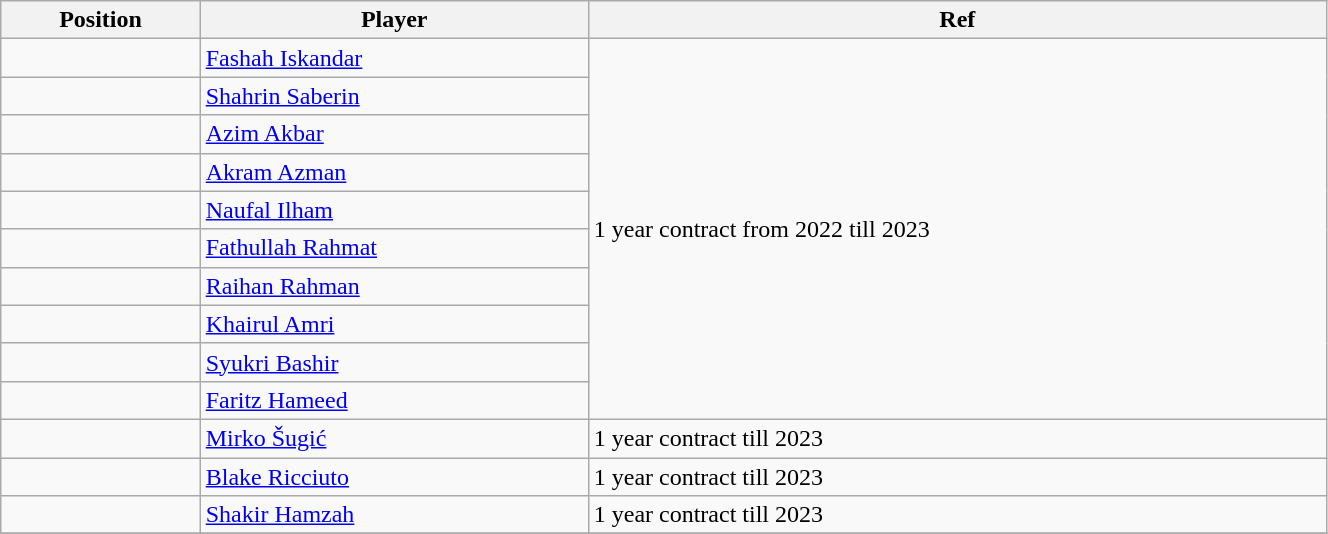<table class="wikitable sortable" style="width:70%; text-align:center; font-size:100%; text-align:left;">
<tr>
<th><strong>Position</strong></th>
<th><strong>Player</strong></th>
<th><strong>Ref</strong></th>
</tr>
<tr>
<td></td>
<td> <a href='#'>Fashah Iskandar</a></td>
<td " rowspan="10">1 year contract from 2022 till 2023  </td>
</tr>
<tr>
<td></td>
<td> <a href='#'>Shahrin Saberin</a></td>
</tr>
<tr>
<td></td>
<td> <a href='#'>Azim Akbar</a></td>
</tr>
<tr>
<td></td>
<td> <a href='#'>Akram Azman</a></td>
</tr>
<tr>
<td></td>
<td> <a href='#'>Naufal Ilham</a></td>
</tr>
<tr>
<td></td>
<td> <a href='#'>Fathullah Rahmat</a></td>
</tr>
<tr>
<td></td>
<td> <a href='#'>Raihan Rahman</a></td>
</tr>
<tr>
<td></td>
<td> <a href='#'>Khairul Amri</a></td>
</tr>
<tr>
<td></td>
<td> <a href='#'>Syukri Bashir</a></td>
</tr>
<tr>
<td></td>
<td> <a href='#'>Faritz Hameed</a></td>
</tr>
<tr>
<td></td>
<td> <a href='#'>Mirko Šugić</a></td>
<td>1 year contract till 2023 </td>
</tr>
<tr>
<td></td>
<td> <a href='#'>Blake Ricciuto</a></td>
<td>1 year contract till 2023 </td>
</tr>
<tr>
<td></td>
<td> <a href='#'>Shakir Hamzah</a></td>
<td>1 year contract till 2023 </td>
</tr>
<tr>
</tr>
</table>
